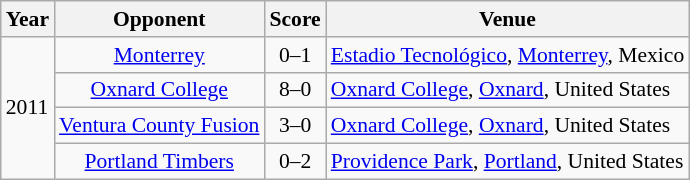<table class="wikitable" style="font-size: 90%; text-align:left">
<tr>
<th>Year</th>
<th>Opponent</th>
<th>Score</th>
<th>Venue</th>
</tr>
<tr>
<td rowspan=4>2011</td>
<td align=center> <a href='#'>Monterrey</a></td>
<td align=center>0–1</td>
<td><a href='#'>Estadio Tecnológico</a>, <a href='#'>Monterrey</a>, Mexico</td>
</tr>
<tr>
<td align=center> <a href='#'>Oxnard College</a></td>
<td align=center>8–0</td>
<td><a href='#'>Oxnard College</a>, <a href='#'>Oxnard</a>, United States</td>
</tr>
<tr>
<td align=center> <a href='#'>Ventura County Fusion</a></td>
<td align=center>3–0</td>
<td><a href='#'>Oxnard College</a>, <a href='#'>Oxnard</a>, United States</td>
</tr>
<tr>
<td align=center> <a href='#'>Portland Timbers</a></td>
<td align=center>0–2</td>
<td><a href='#'>Providence Park</a>, <a href='#'>Portland</a>, United States</td>
</tr>
</table>
